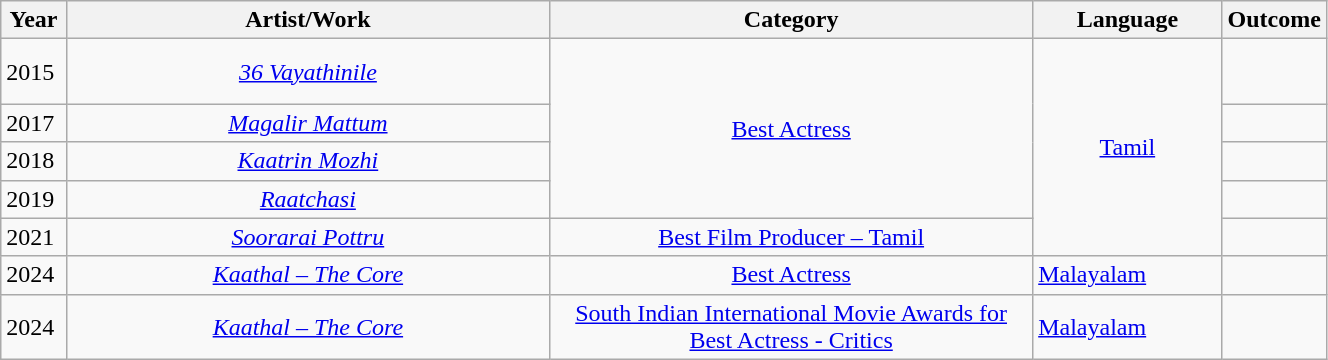<table class="wikitable" style="width:70%;">
<tr>
<th width=5%>Year</th>
<th style="width:40%;">Artist/Work</th>
<th style="width:40%;">Category</th>
<th style="width:40%;">Language</th>
<th style="width:15%;">Outcome</th>
</tr>
<tr>
<td style="text-align:left;">2015</td>
<td style="text-align:center;"><em><a href='#'>36 Vayathinile</a></em></td>
<td rowspan="4" style="text-align:center;"><a href='#'>Best Actress</a></td>
<td rowspan="5" style="text-align:center;"><a href='#'>Tamil</a></td>
<td><br><br></td>
</tr>
<tr>
<td style="text-align:left;">2017</td>
<td style="text-align:center;"><em><a href='#'>Magalir Mattum</a></em></td>
<td></td>
</tr>
<tr>
<td style="text-align:left;">2018</td>
<td style="text-align:center;"><em><a href='#'>Kaatrin Mozhi</a></em></td>
<td></td>
</tr>
<tr>
<td style="text-align:left;">2019</td>
<td style="text-align:center;"><em><a href='#'>Raatchasi</a></em></td>
<td></td>
</tr>
<tr>
<td>2021</td>
<td style="text-align:center;"><em><a href='#'>Soorarai Pottru</a></em></td>
<td style="text-align:center;"><a href='#'>Best Film Producer – Tamil</a></td>
<td></td>
</tr>
<tr>
<td>2024</td>
<td style="text-align:center;"><em><a href='#'>Kaathal – The Core</a></em></td>
<td style="text-align:center;"><a href='#'>Best Actress</a></td>
<td><a href='#'>Malayalam</a></td>
<td></td>
</tr>
<tr>
<td>2024</td>
<td style="text-align:center;"><em><a href='#'>Kaathal – The Core</a></em></td>
<td style="text-align:center;"><a href='#'>South Indian International Movie Awards for Best Actress - Critics</a></td>
<td><a href='#'>Malayalam</a></td>
<td></td>
</tr>
</table>
